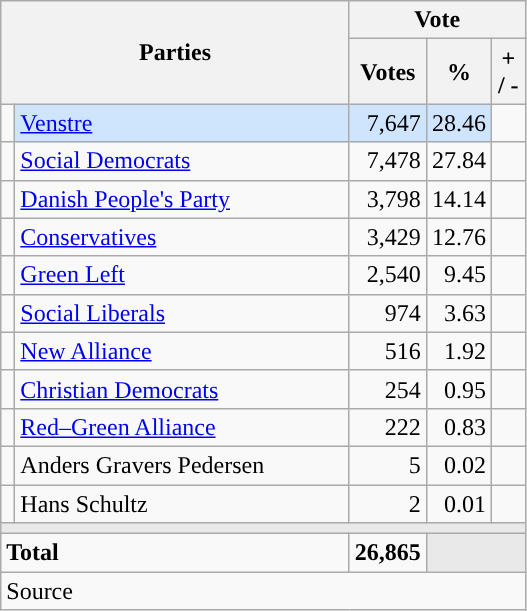<table class="wikitable" style="text-align:right;">
<tr>
<th style="text-align:centre;" rowspan="2" colspan="2" width="225">Parties</th>
<th colspan="3">Vote</th>
</tr>
<tr>
<th width="15">Votes</th>
<th width="15">%</th>
<th width="15">+ / -</th>
</tr>
<tr>
<td width="2" style="color:inherit;background:"></td>
<td bgcolor=#cfe5fe  align="left"><a href='#'>Venstre</a></td>
<td bgcolor=#cfe5fe>7,647</td>
<td bgcolor=#cfe5fe>28.46</td>
<td></td>
</tr>
<tr>
<td width="2" style="color:inherit;background:"></td>
<td align="left"><a href='#'>Social Democrats</a></td>
<td>7,478</td>
<td>27.84</td>
<td></td>
</tr>
<tr>
<td width="2" style="color:inherit;background:"></td>
<td align="left"><a href='#'>Danish People's Party</a></td>
<td>3,798</td>
<td>14.14</td>
<td></td>
</tr>
<tr>
<td width="2" style="color:inherit;background:"></td>
<td align="left"><a href='#'>Conservatives</a></td>
<td>3,429</td>
<td>12.76</td>
<td></td>
</tr>
<tr>
<td width="2" style="color:inherit;background:"></td>
<td align="left"><a href='#'>Green Left</a></td>
<td>2,540</td>
<td>9.45</td>
<td></td>
</tr>
<tr>
<td width="2" style="color:inherit;background:"></td>
<td align="left"><a href='#'>Social Liberals</a></td>
<td>974</td>
<td>3.63</td>
<td></td>
</tr>
<tr>
<td width="2" style="color:inherit;background:"></td>
<td align="left"><a href='#'>New Alliance</a></td>
<td>516</td>
<td>1.92</td>
<td></td>
</tr>
<tr>
<td width="2" style="color:inherit;background:"></td>
<td align="left"><a href='#'>Christian Democrats</a></td>
<td>254</td>
<td>0.95</td>
<td></td>
</tr>
<tr>
<td width="2" style="color:inherit;background:"></td>
<td align="left"><a href='#'>Red–Green Alliance</a></td>
<td>222</td>
<td>0.83</td>
<td></td>
</tr>
<tr>
<td width="2" style="color:inherit;background:"></td>
<td align="left">Anders Gravers Pedersen</td>
<td>5</td>
<td>0.02</td>
<td></td>
</tr>
<tr>
<td width="2" style="color:inherit;background:"></td>
<td align="left">Hans Schultz</td>
<td>2</td>
<td>0.01</td>
<td></td>
</tr>
<tr>
<td colspan="7" bgcolor="#E9E9E9"></td>
</tr>
<tr>
<td align="left" colspan="2"><strong>Total</strong></td>
<td><strong>26,865</strong></td>
<td bgcolor="#E9E9E9" colspan="2"></td>
</tr>
<tr>
<td align="left" colspan="6">Source</td>
</tr>
</table>
